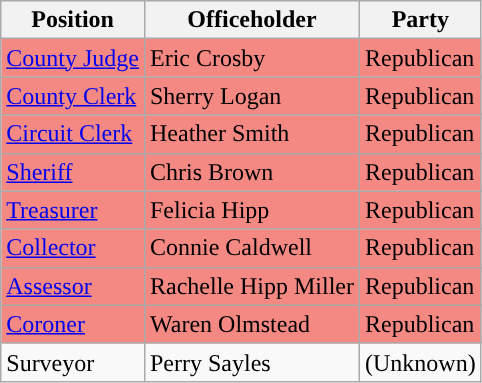<table class="wikitable mw-collapsible">
<tr>
<th>Position</th>
<th>Officeholder</th>
<th>Party</th>
</tr>
<tr style="background-color: #F48882;">
<td><a href='#'>County Judge</a></td>
<td>Eric Crosby</td>
<td>Republican</td>
</tr>
<tr style="background-color: #F48882;">
<td><a href='#'>County Clerk</a></td>
<td>Sherry Logan</td>
<td>Republican</td>
</tr>
<tr style="background-color: #F48882;">
<td><a href='#'>Circuit Clerk</a></td>
<td>Heather Smith</td>
<td>Republican</td>
</tr>
<tr style="background-color: #F48882;">
<td><a href='#'>Sheriff</a></td>
<td>Chris Brown</td>
<td>Republican</td>
</tr>
<tr style="background-color: #F48882;">
<td><a href='#'>Treasurer</a></td>
<td>Felicia Hipp</td>
<td>Republican</td>
</tr>
<tr style="background-color: #F48882;">
<td><a href='#'>Collector</a></td>
<td>Connie Caldwell</td>
<td>Republican</td>
</tr>
<tr style="background-color: #F48882;">
<td><a href='#'>Assessor</a></td>
<td>Rachelle Hipp Miller</td>
<td>Republican</td>
</tr>
<tr style="background-color: #F48882;">
<td><a href='#'>Coroner</a></td>
<td>Waren Olmstead</td>
<td>Republican</td>
</tr>
<tr>
<td>Surveyor</td>
<td>Perry Sayles</td>
<td>(Unknown)</td>
</tr>
</table>
